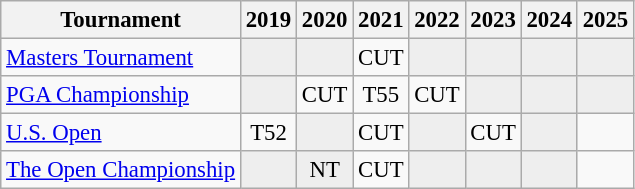<table class="wikitable" style="font-size:95%;text-align:center;">
<tr>
<th>Tournament</th>
<th>2019</th>
<th>2020</th>
<th>2021</th>
<th>2022</th>
<th>2023</th>
<th>2024</th>
<th>2025</th>
</tr>
<tr>
<td align=left><a href='#'>Masters Tournament</a></td>
<td style="background:#eeeeee;"></td>
<td style="background:#eeeeee;"></td>
<td>CUT</td>
<td style="background:#eeeeee;"></td>
<td style="background:#eeeeee;"></td>
<td style="background:#eeeeee;"></td>
<td style="background:#eeeeee;"></td>
</tr>
<tr>
<td align=left><a href='#'>PGA Championship</a></td>
<td style="background:#eeeeee;"></td>
<td>CUT</td>
<td>T55</td>
<td>CUT</td>
<td style="background:#eeeeee;"></td>
<td style="background:#eeeeee;"></td>
<td style="background:#eeeeee;"></td>
</tr>
<tr>
<td align=left><a href='#'>U.S. Open</a></td>
<td>T52</td>
<td style="background:#eeeeee;"></td>
<td>CUT</td>
<td style="background:#eeeeee;"></td>
<td>CUT</td>
<td style="background:#eeeeee;"></td>
<td></td>
</tr>
<tr>
<td align=left><a href='#'>The Open Championship</a></td>
<td style="background:#eeeeee;"></td>
<td style="background:#eeeeee;">NT</td>
<td>CUT</td>
<td style="background:#eeeeee;"></td>
<td style="background:#eeeeee;"></td>
<td style="background:#eeeeee;"></td>
<td></td>
</tr>
</table>
